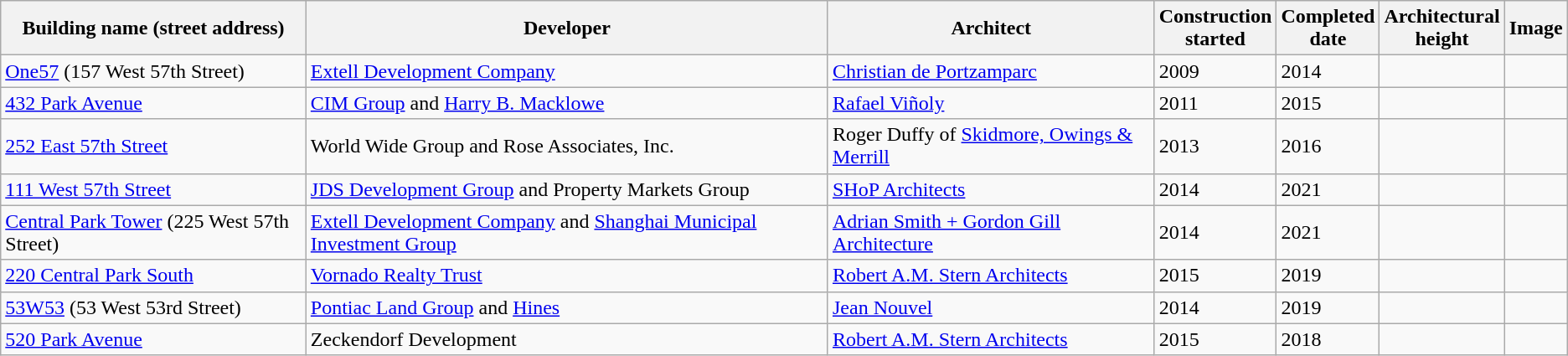<table class="wikitable sortable">
<tr>
<th>Building name (street address)</th>
<th>Developer</th>
<th>Architect</th>
<th width="50px">Construction<br>started</th>
<th width="50px">Completed<br>date</th>
<th data-sort-type=number width="50px">Architectural height</th>
<th class="unsortable">Image</th>
</tr>
<tr>
<td><a href='#'>One57</a> (157 West 57th Street)</td>
<td><a href='#'>Extell Development Company</a></td>
<td><a href='#'>Christian de Portzamparc</a></td>
<td>2009</td>
<td>2014</td>
<td></td>
<td></td>
</tr>
<tr>
<td><a href='#'>432 Park Avenue</a></td>
<td><a href='#'>CIM Group</a> and <a href='#'>Harry B. Macklowe</a></td>
<td><a href='#'>Rafael Viñoly</a></td>
<td>2011</td>
<td>2015</td>
<td></td>
<td></td>
</tr>
<tr>
<td><a href='#'>252 East 57th Street</a></td>
<td>World Wide Group and Rose Associates, Inc.</td>
<td>Roger Duffy of <a href='#'>Skidmore, Owings & Merrill</a></td>
<td>2013</td>
<td>2016</td>
<td></td>
<td></td>
</tr>
<tr>
<td><a href='#'>111 West 57th Street</a></td>
<td><a href='#'>JDS Development Group</a> and Property Markets Group</td>
<td><a href='#'>SHoP Architects</a></td>
<td>2014</td>
<td>2021</td>
<td></td>
<td></td>
</tr>
<tr>
<td><a href='#'>Central Park Tower</a> (225 West 57th Street)</td>
<td><a href='#'>Extell Development Company</a>  and <a href='#'>Shanghai Municipal Investment Group</a></td>
<td><a href='#'>Adrian Smith + Gordon Gill Architecture</a></td>
<td>2014</td>
<td>2021</td>
<td></td>
<td></td>
</tr>
<tr>
<td><a href='#'>220 Central Park South</a></td>
<td><a href='#'>Vornado Realty Trust</a></td>
<td><a href='#'>Robert A.M. Stern Architects</a></td>
<td>2015</td>
<td>2019</td>
<td></td>
<td></td>
</tr>
<tr>
<td><a href='#'>53W53</a> (53 West 53rd Street)</td>
<td><a href='#'>Pontiac Land Group</a> and <a href='#'>Hines</a></td>
<td><a href='#'>Jean Nouvel</a></td>
<td>2014</td>
<td>2019</td>
<td></td>
<td></td>
</tr>
<tr>
<td><a href='#'>520 Park Avenue</a></td>
<td>Zeckendorf Development</td>
<td><a href='#'>Robert A.M. Stern Architects</a></td>
<td>2015</td>
<td>2018</td>
<td></td>
<td></td>
</tr>
</table>
